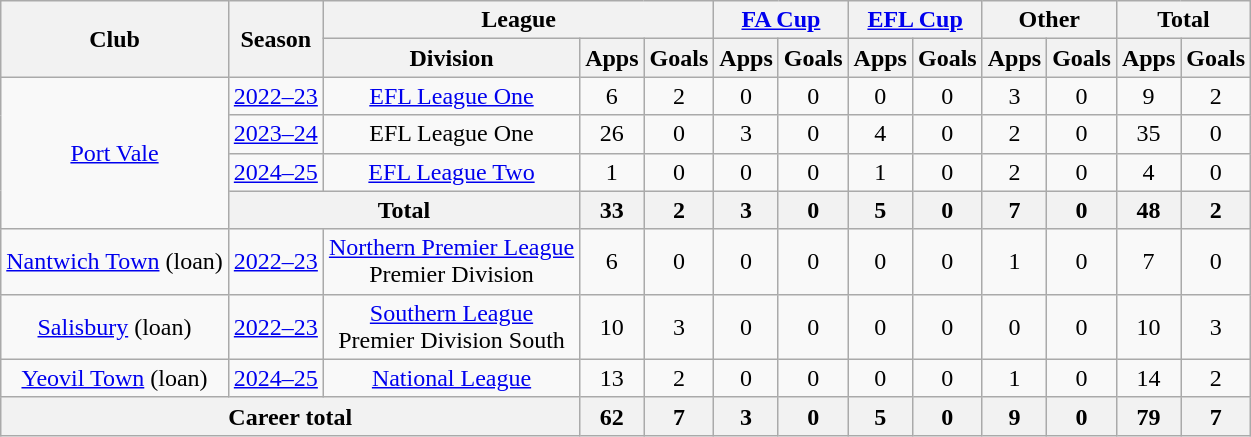<table class="wikitable" style="text-align:center">
<tr>
<th rowspan="2">Club</th>
<th rowspan="2">Season</th>
<th colspan="3">League</th>
<th colspan="2"><a href='#'>FA Cup</a></th>
<th colspan="2"><a href='#'>EFL Cup</a></th>
<th colspan="2">Other</th>
<th colspan="2">Total</th>
</tr>
<tr>
<th>Division</th>
<th>Apps</th>
<th>Goals</th>
<th>Apps</th>
<th>Goals</th>
<th>Apps</th>
<th>Goals</th>
<th>Apps</th>
<th>Goals</th>
<th>Apps</th>
<th>Goals</th>
</tr>
<tr>
<td rowspan="4"><a href='#'>Port Vale</a></td>
<td><a href='#'>2022–23</a></td>
<td><a href='#'>EFL League One</a></td>
<td>6</td>
<td>2</td>
<td>0</td>
<td>0</td>
<td>0</td>
<td>0</td>
<td>3</td>
<td>0</td>
<td>9</td>
<td>2</td>
</tr>
<tr>
<td><a href='#'>2023–24</a></td>
<td>EFL League One</td>
<td>26</td>
<td>0</td>
<td>3</td>
<td>0</td>
<td>4</td>
<td>0</td>
<td>2</td>
<td>0</td>
<td>35</td>
<td>0</td>
</tr>
<tr>
<td><a href='#'>2024–25</a></td>
<td><a href='#'>EFL League Two</a></td>
<td>1</td>
<td>0</td>
<td>0</td>
<td>0</td>
<td>1</td>
<td>0</td>
<td>2</td>
<td>0</td>
<td>4</td>
<td>0</td>
</tr>
<tr>
<th colspan="2">Total</th>
<th>33</th>
<th>2</th>
<th>3</th>
<th>0</th>
<th>5</th>
<th>0</th>
<th>7</th>
<th>0</th>
<th>48</th>
<th>2</th>
</tr>
<tr>
<td><a href='#'>Nantwich Town</a> (loan)</td>
<td><a href='#'>2022–23</a></td>
<td><a href='#'>Northern Premier League</a><br>Premier Division</td>
<td>6</td>
<td>0</td>
<td>0</td>
<td>0</td>
<td>0</td>
<td>0</td>
<td>1</td>
<td>0</td>
<td>7</td>
<td>0</td>
</tr>
<tr>
<td><a href='#'>Salisbury</a> (loan)</td>
<td><a href='#'>2022–23</a></td>
<td><a href='#'>Southern League</a><br>Premier Division South</td>
<td>10</td>
<td>3</td>
<td>0</td>
<td>0</td>
<td>0</td>
<td>0</td>
<td>0</td>
<td>0</td>
<td>10</td>
<td>3</td>
</tr>
<tr>
<td><a href='#'>Yeovil Town</a> (loan)</td>
<td><a href='#'>2024–25</a></td>
<td><a href='#'>National League</a></td>
<td>13</td>
<td>2</td>
<td>0</td>
<td>0</td>
<td>0</td>
<td>0</td>
<td>1</td>
<td>0</td>
<td>14</td>
<td>2</td>
</tr>
<tr>
<th colspan="3">Career total</th>
<th>62</th>
<th>7</th>
<th>3</th>
<th>0</th>
<th>5</th>
<th>0</th>
<th>9</th>
<th>0</th>
<th>79</th>
<th>7</th>
</tr>
</table>
